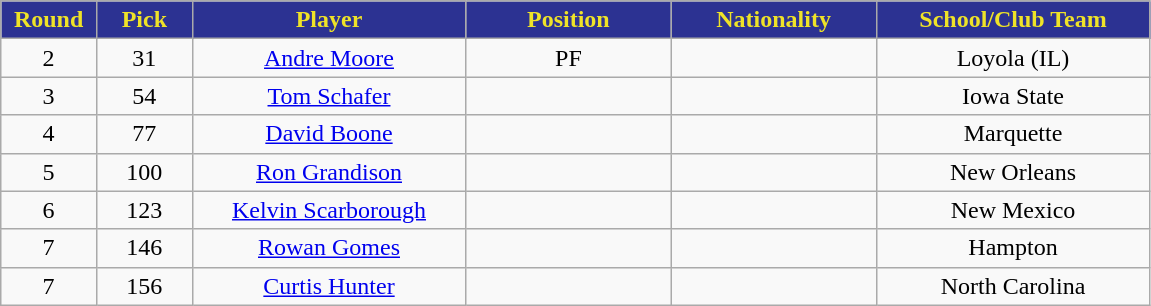<table class="wikitable sortable sortable">
<tr>
<th style="background:#2c3292; color:#efe328; width:7%;">Round</th>
<th style="background:#2c3292; color:#efe328; width:7%;">Pick</th>
<th style="background:#2c3292; color:#efe328; width:20%;">Player</th>
<th style="background:#2c3292; color:#efe328; width:15%;">Position</th>
<th style="background:#2c3292; color:#efe328; width:15%;">Nationality</th>
<th style="background:#2c3292; color:#efe328; width:20%;">School/Club Team</th>
</tr>
<tr style="text-align: center">
<td>2</td>
<td>31</td>
<td><a href='#'>Andre Moore</a></td>
<td>PF</td>
<td> <br> </td>
<td>Loyola (IL)</td>
</tr>
<tr style="text-align: center">
<td>3</td>
<td>54</td>
<td><a href='#'>Tom Schafer</a></td>
<td></td>
<td></td>
<td>Iowa State</td>
</tr>
<tr style="text-align: center">
<td>4</td>
<td>77</td>
<td><a href='#'>David Boone</a></td>
<td></td>
<td></td>
<td>Marquette</td>
</tr>
<tr style="text-align: center">
<td>5</td>
<td>100</td>
<td><a href='#'>Ron Grandison</a></td>
<td></td>
<td></td>
<td>New Orleans</td>
</tr>
<tr style="text-align: center">
<td>6</td>
<td>123</td>
<td><a href='#'>Kelvin Scarborough</a></td>
<td></td>
<td></td>
<td>New Mexico</td>
</tr>
<tr style="text-align: center">
<td>7</td>
<td>146</td>
<td><a href='#'>Rowan Gomes</a></td>
<td></td>
<td></td>
<td>Hampton</td>
</tr>
<tr style="text-align: center">
<td>7</td>
<td>156</td>
<td><a href='#'>Curtis Hunter</a></td>
<td></td>
<td></td>
<td>North Carolina</td>
</tr>
</table>
